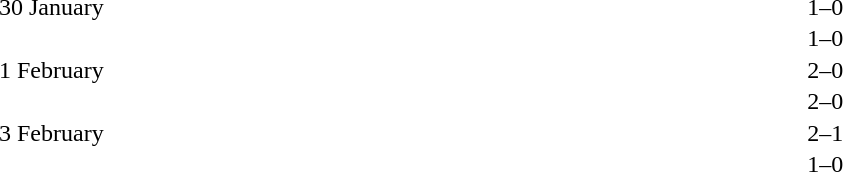<table cellspacing=1 width=70%>
<tr>
<th width=25%></th>
<th width=30%></th>
<th width=15%></th>
<th width=30%></th>
</tr>
<tr>
<td>30 January</td>
<td align=right></td>
<td align=center>1–0</td>
<td></td>
</tr>
<tr>
<td></td>
<td align=right></td>
<td align=center>1–0</td>
<td></td>
</tr>
<tr>
<td>1 February</td>
<td align=right></td>
<td align=center>2–0</td>
<td></td>
</tr>
<tr>
<td></td>
<td align=right></td>
<td align=center>2–0</td>
<td></td>
</tr>
<tr>
<td>3 February</td>
<td align=right></td>
<td align=center>2–1</td>
<td></td>
</tr>
<tr>
<td></td>
<td align=right></td>
<td align=center>1–0</td>
<td></td>
</tr>
</table>
